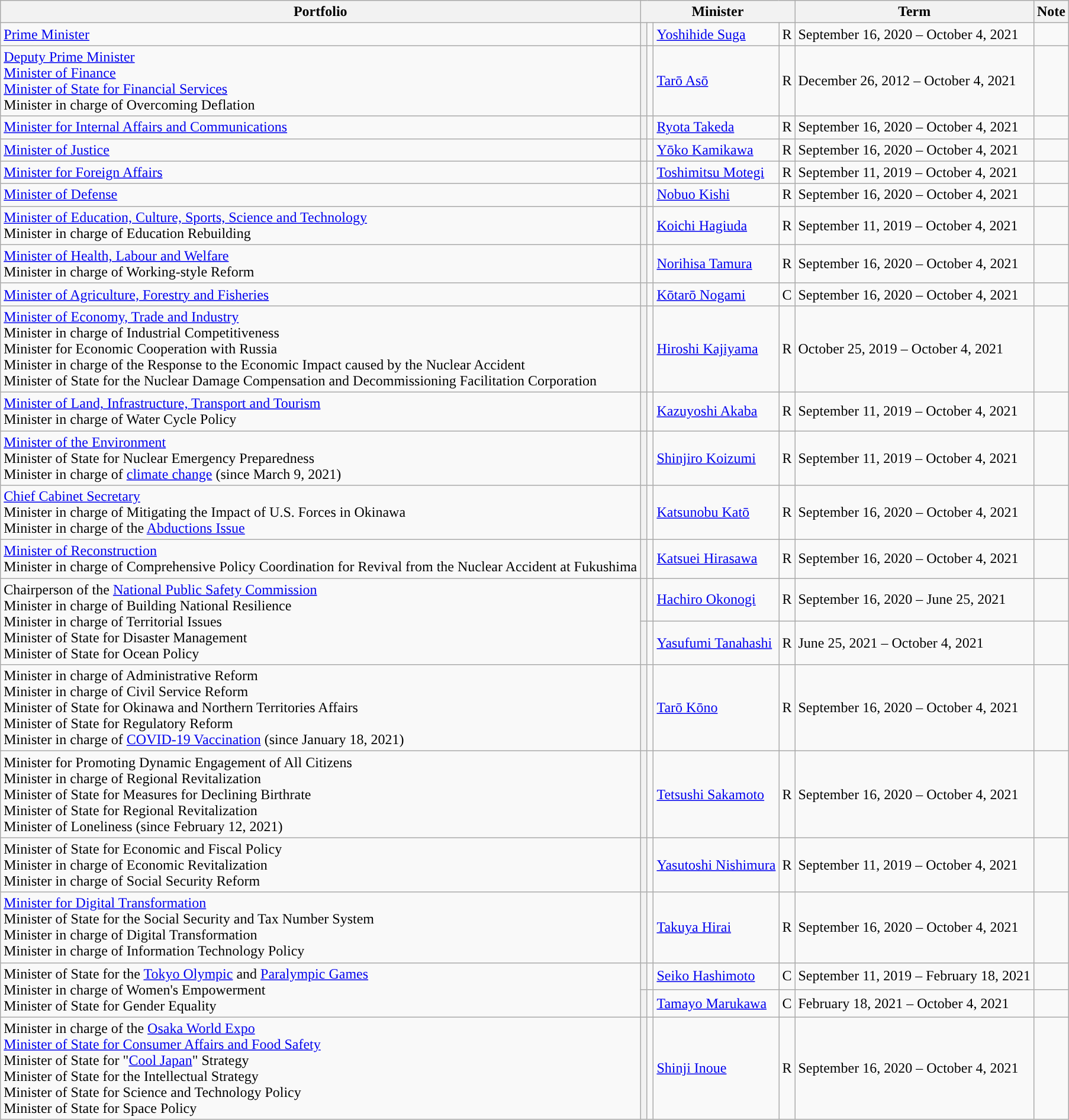<table class="wikitable">
<tr>
<th>Portfolio</th>
<th colspan="4">Minister</th>
<th>Term</th>
<th>Note</th>
</tr>
<tr>
<td><a href='#'>Prime Minister</a></td>
<th style="color:inherit;background-color: "></th>
<td></td>
<td><a href='#'>Yoshihide Suga</a></td>
<td>R</td>
<td>September 16, 2020 – October 4, 2021</td>
<td></td>
</tr>
<tr>
<td><a href='#'>Deputy Prime Minister</a><br><a href='#'>Minister of Finance</a><br><a href='#'>Minister of State for Financial Services</a><br>Minister in charge of Overcoming Deflation</td>
<th style="color:inherit;background-color: "></th>
<td></td>
<td><a href='#'>Tarō Asō</a></td>
<td>R</td>
<td>December 26, 2012 – October 4, 2021</td>
<td></td>
</tr>
<tr>
<td><a href='#'>Minister for Internal Affairs and Communications</a></td>
<th style="color:inherit;background-color: "></th>
<td></td>
<td><a href='#'>Ryota Takeda</a></td>
<td>R</td>
<td>September 16, 2020 – October 4, 2021</td>
<td></td>
</tr>
<tr>
<td><a href='#'>Minister of Justice</a></td>
<th style="color:inherit;background-color: "></th>
<td></td>
<td><a href='#'>Yōko Kamikawa</a></td>
<td>R</td>
<td>September 16, 2020 – October 4, 2021</td>
<td></td>
</tr>
<tr>
<td><a href='#'>Minister for Foreign Affairs</a></td>
<th style="color:inherit;background-color: "></th>
<td></td>
<td><a href='#'>Toshimitsu Motegi</a></td>
<td>R</td>
<td>September 11, 2019 – October 4, 2021</td>
<td></td>
</tr>
<tr>
<td><a href='#'>Minister of Defense</a></td>
<th style="color:inherit;background-color: "></th>
<td></td>
<td><a href='#'>Nobuo Kishi</a></td>
<td>R</td>
<td>September 16, 2020 – October 4, 2021</td>
<td></td>
</tr>
<tr>
<td><a href='#'>Minister of Education, Culture, Sports, Science and Technology</a><br>Minister in charge of Education Rebuilding</td>
<th style="color:inherit;background-color: "></th>
<td></td>
<td><a href='#'>Koichi Hagiuda</a></td>
<td>R</td>
<td>September 11, 2019 – October 4, 2021</td>
<td></td>
</tr>
<tr>
<td><a href='#'>Minister of Health, Labour and Welfare</a><br>Minister in charge of Working-style Reform</td>
<th style="color:inherit;background-color: "></th>
<td></td>
<td><a href='#'>Norihisa Tamura</a></td>
<td>R</td>
<td>September 16, 2020 – October 4, 2021</td>
<td></td>
</tr>
<tr>
<td><a href='#'>Minister of Agriculture, Forestry and Fisheries</a></td>
<th style="color:inherit;background-color: "></th>
<td></td>
<td><a href='#'>Kōtarō Nogami</a></td>
<td>C</td>
<td>September 16, 2020 – October 4, 2021</td>
<td></td>
</tr>
<tr>
<td><a href='#'>Minister of Economy, Trade and Industry</a><br>Minister in charge of Industrial Competitiveness<br>Minister for Economic Cooperation with Russia<br>Minister in charge of the Response to the Economic Impact caused by the Nuclear Accident<br>Minister of State for the Nuclear Damage Compensation and Decommissioning Facilitation Corporation</td>
<th style="color:inherit;background-color: "></th>
<td></td>
<td><a href='#'>Hiroshi Kajiyama</a></td>
<td>R</td>
<td>October 25, 2019 – October 4, 2021</td>
<td></td>
</tr>
<tr>
<td><a href='#'>Minister of Land, Infrastructure, Transport and Tourism</a><br>Minister in charge of Water Cycle Policy</td>
<th style="color:inherit;background-color: "></th>
<td></td>
<td><a href='#'>Kazuyoshi Akaba</a></td>
<td>R</td>
<td>September 11, 2019 – October 4, 2021</td>
<td></td>
</tr>
<tr>
<td><a href='#'>Minister of the Environment</a><br>Minister of State for Nuclear Emergency Preparedness<br>Minister in charge of <a href='#'>climate change</a> (since March 9, 2021)</td>
<th style="color:inherit;background-color: "></th>
<td></td>
<td><a href='#'>Shinjiro Koizumi</a></td>
<td>R</td>
<td>September 11, 2019 – October 4, 2021</td>
<td></td>
</tr>
<tr>
<td><a href='#'>Chief Cabinet Secretary</a><br>Minister in charge of Mitigating the Impact of U.S. Forces in Okinawa<br>Minister in charge of the <a href='#'>Abductions Issue</a></td>
<th style="color:inherit;background-color: "></th>
<td></td>
<td><a href='#'>Katsunobu Katō</a></td>
<td>R</td>
<td>September 16, 2020 – October 4, 2021</td>
<td></td>
</tr>
<tr>
<td><a href='#'>Minister of Reconstruction</a><br>Minister in charge of Comprehensive Policy Coordination for Revival from the Nuclear Accident at Fukushima</td>
<th style="color:inherit;background-color: "></th>
<td></td>
<td><a href='#'>Katsuei Hirasawa</a></td>
<td>R</td>
<td>September 16, 2020 – October 4, 2021</td>
<td></td>
</tr>
<tr>
<td rowspan=2>Chairperson of the <a href='#'>National Public Safety Commission</a><br>Minister in charge of Building National Resilience<br>Minister in charge of Territorial Issues<br>Minister of State for Disaster Management<br>Minister of State for Ocean Policy</td>
<th style="color:inherit;background-color: "></th>
<td></td>
<td><a href='#'>Hachiro Okonogi</a></td>
<td>R</td>
<td>September 16, 2020 – June 25, 2021</td>
<td></td>
</tr>
<tr>
<th style="color:inherit;background-color: "></th>
<td></td>
<td><a href='#'>Yasufumi Tanahashi</a></td>
<td>R</td>
<td>June 25, 2021 – October 4, 2021</td>
<td></td>
</tr>
<tr>
<td>Minister in charge of Administrative Reform<br>Minister in charge of Civil Service Reform<br>Minister of State for Okinawa and Northern Territories Affairs<br>Minister of State for Regulatory Reform<br>Minister in charge of <a href='#'>COVID-19 Vaccination</a> (since January 18, 2021)</td>
<th style="color:inherit;background-color: "></th>
<td></td>
<td><a href='#'>Tarō Kōno</a></td>
<td>R</td>
<td>September 16, 2020 – October 4, 2021</td>
<td></td>
</tr>
<tr>
<td>Minister for Promoting Dynamic Engagement of All Citizens<br>Minister in charge of Regional Revitalization<br>Minister of State for Measures for Declining Birthrate<br>Minister of State for Regional Revitalization<br>Minister of Loneliness (since February 12, 2021)</td>
<th style="color:inherit;background-color: "></th>
<td></td>
<td><a href='#'>Tetsushi Sakamoto</a></td>
<td>R</td>
<td>September 16, 2020 – October 4, 2021</td>
<td></td>
</tr>
<tr>
<td>Minister of State for Economic and Fiscal Policy<br>Minister in charge of Economic Revitalization<br>Minister in charge of Social Security Reform</td>
<th style="color:inherit;background-color: "></th>
<td></td>
<td><a href='#'>Yasutoshi Nishimura</a></td>
<td>R</td>
<td>September 11, 2019 – October 4, 2021</td>
<td></td>
</tr>
<tr>
<td><a href='#'>Minister for Digital Transformation</a><br>Minister of State for the Social Security and Tax Number System<br>Minister in charge of Digital Transformation<br>Minister in charge of Information Technology Policy</td>
<th style="color:inherit;background-color: "></th>
<td></td>
<td><a href='#'>Takuya Hirai</a></td>
<td>R</td>
<td>September 16, 2020 – October 4, 2021</td>
<td></td>
</tr>
<tr>
<td rowspan=2>Minister of State for the <a href='#'>Tokyo Olympic</a> and <a href='#'>Paralympic Games</a><br>Minister in charge of Women's Empowerment<br>Minister of State for Gender Equality</td>
<th style="color:inherit;background-color: "></th>
<td></td>
<td><a href='#'>Seiko Hashimoto</a></td>
<td>C</td>
<td>September 11, 2019 – February 18, 2021</td>
<td></td>
</tr>
<tr>
<th style="color:inherit;background-color: "></th>
<td></td>
<td><a href='#'>Tamayo Marukawa</a></td>
<td>C</td>
<td>February 18, 2021 – October 4, 2021</td>
<td></td>
</tr>
<tr>
<td>Minister in charge of the <a href='#'>Osaka World Expo</a><br><a href='#'>Minister of State for Consumer Affairs and Food Safety</a><br>Minister of State for "<a href='#'>Cool Japan</a>" Strategy<br>Minister of State for the Intellectual Strategy<br>Minister of State for Science and Technology Policy<br>Minister of State for Space Policy</td>
<th style="color:inherit;background-color: "></th>
<td></td>
<td><a href='#'>Shinji Inoue</a></td>
<td>R</td>
<td>September 16, 2020 – October 4, 2021</td>
<td></td>
</tr>
</table>
